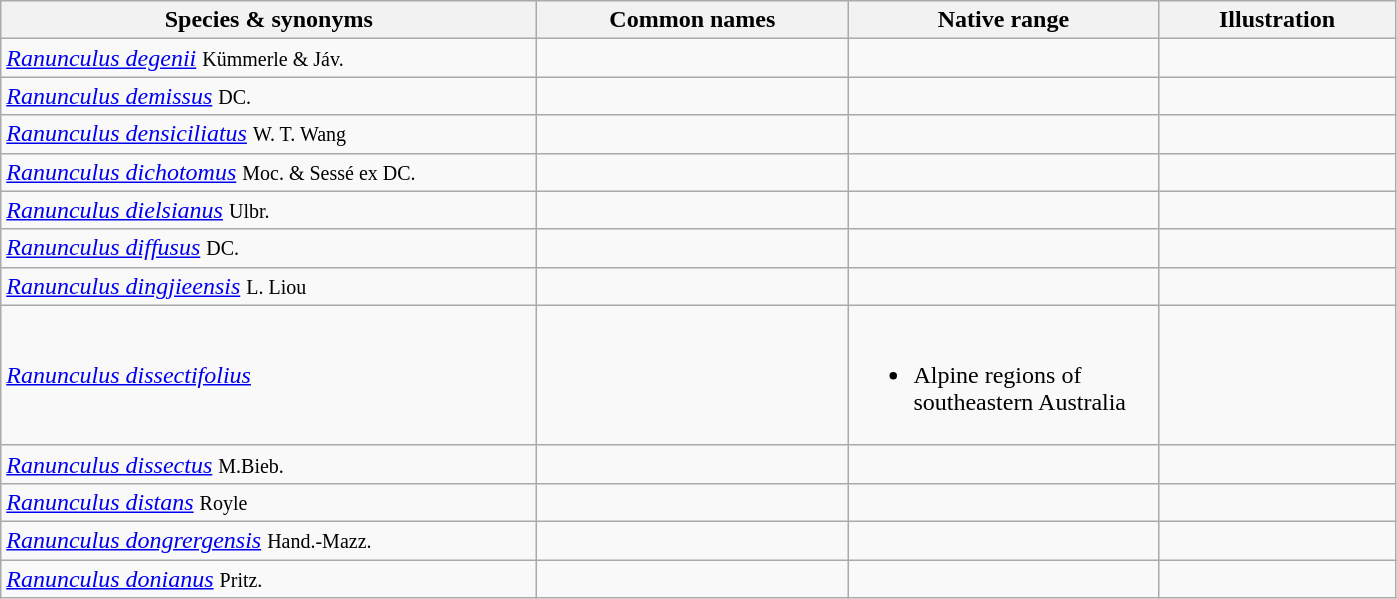<table class="wikitable">
<tr>
<th width=350>Species & synonyms</th>
<th width=200>Common names</th>
<th width=200>Native range</th>
<th width=150>Illustration</th>
</tr>
<tr>
<td><em><a href='#'>Ranunculus degenii</a></em> <small>Kümmerle & Jáv.</small></td>
<td></td>
<td></td>
<td></td>
</tr>
<tr>
<td><em><a href='#'>Ranunculus demissus</a></em> <small>DC.</small></td>
<td></td>
<td></td>
<td></td>
</tr>
<tr>
<td><em><a href='#'>Ranunculus densiciliatus</a></em> <small>W. T. Wang</small></td>
<td></td>
<td></td>
<td></td>
</tr>
<tr>
<td><em><a href='#'>Ranunculus dichotomus</a></em> <small>Moc. & Sessé ex DC.</small></td>
<td></td>
<td></td>
<td></td>
</tr>
<tr>
<td><em><a href='#'>Ranunculus dielsianus</a></em> <small>Ulbr.</small></td>
<td></td>
<td></td>
<td></td>
</tr>
<tr>
<td><em><a href='#'>Ranunculus diffusus</a></em> <small>DC.</small></td>
<td></td>
<td></td>
<td></td>
</tr>
<tr>
<td><em><a href='#'>Ranunculus dingjieensis</a></em> <small>L. Liou</small></td>
<td></td>
<td></td>
<td></td>
</tr>
<tr>
<td><em><a href='#'>Ranunculus dissectifolius</a></em> </td>
<td></td>
<td><br><ul><li>Alpine regions of southeastern Australia</li></ul></td>
<td></td>
</tr>
<tr>
<td><em><a href='#'>Ranunculus dissectus</a></em> <small>M.Bieb.</small></td>
<td></td>
<td></td>
<td></td>
</tr>
<tr>
<td><em><a href='#'>Ranunculus distans</a></em> <small>Royle</small></td>
<td></td>
<td></td>
<td></td>
</tr>
<tr>
<td><em><a href='#'>Ranunculus dongrergensis</a></em> <small>Hand.-Mazz.</small></td>
<td></td>
<td></td>
<td></td>
</tr>
<tr>
<td><em><a href='#'>Ranunculus donianus</a></em> <small>Pritz.</small></td>
<td></td>
<td></td>
<td></td>
</tr>
</table>
